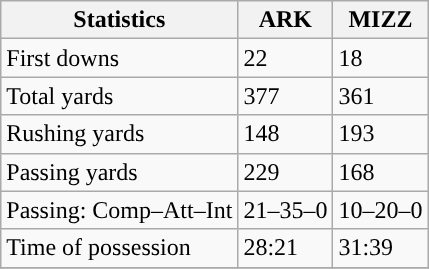<table class="wikitable" style="float: left;">
<tr>
<th>Statistics</th>
<th>ARK</th>
<th>MIZZ</th>
</tr>
<tr>
<td>First downs</td>
<td>22</td>
<td>18</td>
</tr>
<tr>
<td>Total yards</td>
<td>377</td>
<td>361</td>
</tr>
<tr>
<td>Rushing yards</td>
<td>148</td>
<td>193</td>
</tr>
<tr>
<td>Passing yards</td>
<td>229</td>
<td>168</td>
</tr>
<tr>
<td>Passing: Comp–Att–Int</td>
<td>21–35–0</td>
<td>10–20–0</td>
</tr>
<tr>
<td>Time of possession</td>
<td>28:21</td>
<td>31:39</td>
</tr>
<tr>
</tr>
</table>
